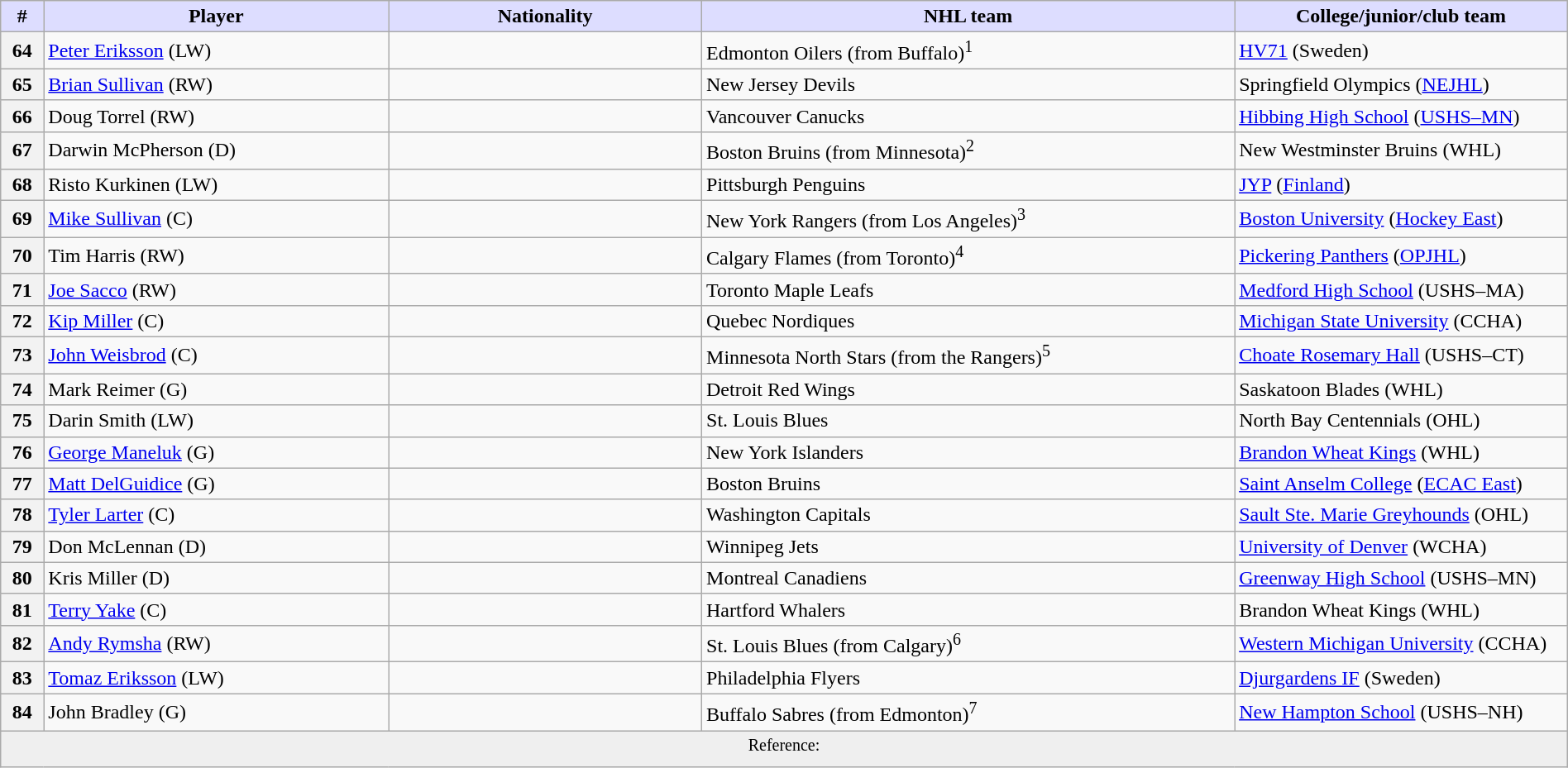<table class="wikitable" style="width: 100%">
<tr>
<th style="background:#ddf; width:2.75%;">#</th>
<th style="background:#ddf; width:22.0%;">Player</th>
<th style="background:#ddf; width:20.0%;">Nationality</th>
<th style="background:#ddf; width:34.0%;">NHL team</th>
<th style="background:#ddf; width:100.0%;">College/junior/club team</th>
</tr>
<tr>
<th>64</th>
<td><a href='#'>Peter Eriksson</a> (LW)</td>
<td></td>
<td>Edmonton Oilers (from Buffalo)<sup>1</sup></td>
<td><a href='#'>HV71</a> (Sweden)</td>
</tr>
<tr>
<th>65</th>
<td><a href='#'>Brian Sullivan</a> (RW)</td>
<td></td>
<td>New Jersey Devils</td>
<td>Springfield Olympics (<a href='#'>NEJHL</a>)</td>
</tr>
<tr>
<th>66</th>
<td>Doug Torrel (RW)</td>
<td></td>
<td>Vancouver Canucks</td>
<td><a href='#'>Hibbing High School</a> (<a href='#'>USHS–MN</a>)</td>
</tr>
<tr>
<th>67</th>
<td>Darwin McPherson (D)</td>
<td></td>
<td>Boston Bruins (from Minnesota)<sup>2</sup></td>
<td>New Westminster Bruins (WHL)</td>
</tr>
<tr>
<th>68</th>
<td>Risto Kurkinen (LW)</td>
<td></td>
<td>Pittsburgh Penguins</td>
<td><a href='#'>JYP</a> (<a href='#'>Finland</a>)</td>
</tr>
<tr>
<th>69</th>
<td><a href='#'>Mike Sullivan</a> (C)</td>
<td></td>
<td>New York Rangers (from Los Angeles)<sup>3</sup></td>
<td><a href='#'>Boston University</a> (<a href='#'>Hockey East</a>)</td>
</tr>
<tr>
<th>70</th>
<td>Tim Harris (RW)</td>
<td></td>
<td>Calgary Flames (from Toronto)<sup>4</sup></td>
<td><a href='#'>Pickering Panthers</a> (<a href='#'>OPJHL</a>)</td>
</tr>
<tr>
<th>71</th>
<td><a href='#'>Joe Sacco</a> (RW)</td>
<td></td>
<td>Toronto Maple Leafs</td>
<td><a href='#'>Medford High School</a> (USHS–MA)</td>
</tr>
<tr>
<th>72</th>
<td><a href='#'>Kip Miller</a> (C)</td>
<td></td>
<td>Quebec Nordiques</td>
<td><a href='#'>Michigan State University</a> (CCHA)</td>
</tr>
<tr>
<th>73</th>
<td><a href='#'>John Weisbrod</a> (C)</td>
<td></td>
<td>Minnesota North Stars (from the Rangers)<sup>5</sup></td>
<td><a href='#'>Choate Rosemary Hall</a> (USHS–CT)</td>
</tr>
<tr>
<th>74</th>
<td>Mark Reimer (G)</td>
<td></td>
<td>Detroit Red Wings</td>
<td>Saskatoon Blades (WHL)</td>
</tr>
<tr>
<th>75</th>
<td>Darin Smith (LW)</td>
<td></td>
<td>St. Louis Blues</td>
<td>North Bay Centennials (OHL)</td>
</tr>
<tr>
<th>76</th>
<td><a href='#'>George Maneluk</a> (G)</td>
<td></td>
<td>New York Islanders</td>
<td><a href='#'>Brandon Wheat Kings</a> (WHL)</td>
</tr>
<tr>
<th>77</th>
<td><a href='#'>Matt DelGuidice</a> (G)</td>
<td></td>
<td>Boston Bruins</td>
<td><a href='#'>Saint Anselm College</a> (<a href='#'>ECAC East</a>)</td>
</tr>
<tr>
<th>78</th>
<td><a href='#'>Tyler Larter</a> (C)</td>
<td></td>
<td>Washington Capitals</td>
<td><a href='#'>Sault Ste. Marie Greyhounds</a> (OHL)</td>
</tr>
<tr>
<th>79</th>
<td>Don McLennan (D)</td>
<td></td>
<td>Winnipeg Jets</td>
<td><a href='#'>University of Denver</a> (WCHA)</td>
</tr>
<tr>
<th>80</th>
<td>Kris Miller (D)</td>
<td></td>
<td>Montreal Canadiens</td>
<td><a href='#'>Greenway High School</a> (USHS–MN)</td>
</tr>
<tr>
<th>81</th>
<td><a href='#'>Terry Yake</a> (C)</td>
<td></td>
<td>Hartford Whalers</td>
<td>Brandon Wheat Kings (WHL)</td>
</tr>
<tr>
<th>82</th>
<td><a href='#'>Andy Rymsha</a> (RW)</td>
<td></td>
<td>St. Louis Blues (from Calgary)<sup>6</sup></td>
<td><a href='#'>Western Michigan University</a> (CCHA)</td>
</tr>
<tr>
<th>83</th>
<td><a href='#'>Tomaz Eriksson</a> (LW)</td>
<td></td>
<td>Philadelphia Flyers</td>
<td><a href='#'>Djurgardens IF</a> (Sweden)</td>
</tr>
<tr>
<th>84</th>
<td>John Bradley (G)</td>
<td></td>
<td>Buffalo Sabres (from Edmonton)<sup>7</sup></td>
<td><a href='#'>New Hampton School</a> (USHS–NH)</td>
</tr>
<tr>
<td align=center colspan="6" bgcolor="#efefef"><sup>Reference:   </sup></td>
</tr>
</table>
